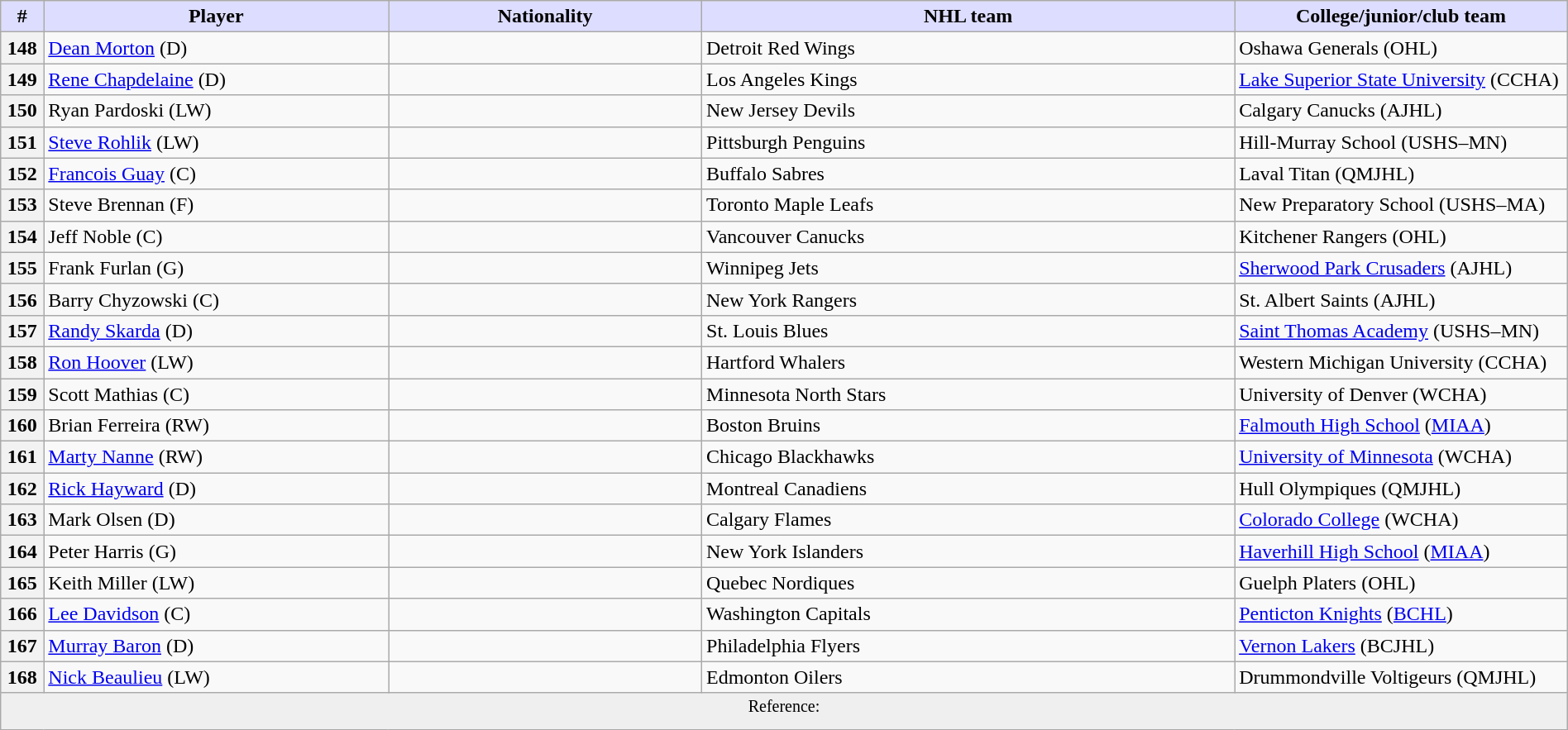<table class="wikitable" style="width: 100%">
<tr>
<th style="background:#ddf; width:2.75%;">#</th>
<th style="background:#ddf; width:22.0%;">Player</th>
<th style="background:#ddf; width:20.0%;">Nationality</th>
<th style="background:#ddf; width:34.0%;">NHL team</th>
<th style="background:#ddf; width:100.0%;">College/junior/club team</th>
</tr>
<tr>
<th>148</th>
<td><a href='#'>Dean Morton</a> (D)</td>
<td></td>
<td>Detroit Red Wings</td>
<td>Oshawa Generals (OHL)</td>
</tr>
<tr>
<th>149</th>
<td><a href='#'>Rene Chapdelaine</a> (D)</td>
<td></td>
<td>Los Angeles Kings</td>
<td><a href='#'>Lake Superior State University</a> (CCHA)</td>
</tr>
<tr>
<th>150</th>
<td>Ryan Pardoski (LW)</td>
<td></td>
<td>New Jersey Devils</td>
<td>Calgary Canucks (AJHL)</td>
</tr>
<tr>
<th>151</th>
<td><a href='#'>Steve Rohlik</a> (LW)</td>
<td></td>
<td>Pittsburgh Penguins</td>
<td>Hill-Murray School (USHS–MN)</td>
</tr>
<tr>
<th>152</th>
<td><a href='#'>Francois Guay</a> (C)</td>
<td></td>
<td>Buffalo Sabres</td>
<td>Laval Titan (QMJHL)</td>
</tr>
<tr>
<th>153</th>
<td>Steve Brennan (F)</td>
<td></td>
<td>Toronto Maple Leafs</td>
<td>New Preparatory School (USHS–MA)</td>
</tr>
<tr>
<th>154</th>
<td>Jeff Noble (C)</td>
<td></td>
<td>Vancouver Canucks</td>
<td>Kitchener Rangers (OHL)</td>
</tr>
<tr>
<th>155</th>
<td>Frank Furlan (G)</td>
<td></td>
<td>Winnipeg Jets</td>
<td><a href='#'>Sherwood Park Crusaders</a> (AJHL)</td>
</tr>
<tr>
<th>156</th>
<td>Barry Chyzowski (C)</td>
<td></td>
<td>New York Rangers</td>
<td>St. Albert Saints (AJHL)</td>
</tr>
<tr>
<th>157</th>
<td><a href='#'>Randy Skarda</a> (D)</td>
<td></td>
<td>St. Louis Blues</td>
<td><a href='#'>Saint Thomas Academy</a> (USHS–MN)</td>
</tr>
<tr>
<th>158</th>
<td><a href='#'>Ron Hoover</a> (LW)</td>
<td></td>
<td>Hartford Whalers</td>
<td>Western Michigan University (CCHA)</td>
</tr>
<tr>
<th>159</th>
<td>Scott Mathias (C)</td>
<td></td>
<td>Minnesota North Stars</td>
<td>University of Denver (WCHA)</td>
</tr>
<tr>
<th>160</th>
<td>Brian Ferreira (RW)</td>
<td></td>
<td>Boston Bruins</td>
<td><a href='#'>Falmouth High School</a> (<a href='#'>MIAA</a>)</td>
</tr>
<tr>
<th>161</th>
<td><a href='#'>Marty Nanne</a> (RW)</td>
<td></td>
<td>Chicago Blackhawks</td>
<td><a href='#'>University of Minnesota</a> (WCHA)</td>
</tr>
<tr>
<th>162</th>
<td><a href='#'>Rick Hayward</a> (D)</td>
<td></td>
<td>Montreal Canadiens</td>
<td>Hull Olympiques (QMJHL)</td>
</tr>
<tr>
<th>163</th>
<td>Mark Olsen (D)</td>
<td></td>
<td>Calgary Flames</td>
<td><a href='#'>Colorado College</a> (WCHA)</td>
</tr>
<tr>
<th>164</th>
<td>Peter Harris (G)</td>
<td></td>
<td>New York Islanders</td>
<td><a href='#'>Haverhill High School</a> (<a href='#'>MIAA</a>)</td>
</tr>
<tr>
<th>165</th>
<td>Keith Miller (LW)</td>
<td></td>
<td>Quebec Nordiques</td>
<td>Guelph Platers (OHL)</td>
</tr>
<tr>
<th>166</th>
<td><a href='#'>Lee Davidson</a> (C)</td>
<td></td>
<td>Washington Capitals</td>
<td><a href='#'>Penticton Knights</a> (<a href='#'>BCHL</a>)</td>
</tr>
<tr>
<th>167</th>
<td><a href='#'>Murray Baron</a> (D)</td>
<td></td>
<td>Philadelphia Flyers</td>
<td><a href='#'>Vernon Lakers</a> (BCJHL)</td>
</tr>
<tr>
<th>168</th>
<td><a href='#'>Nick Beaulieu</a> (LW)</td>
<td></td>
<td>Edmonton Oilers</td>
<td>Drummondville Voltigeurs (QMJHL)</td>
</tr>
<tr>
<td align=center colspan="6" bgcolor="#efefef"><sup>Reference:   </sup></td>
</tr>
</table>
